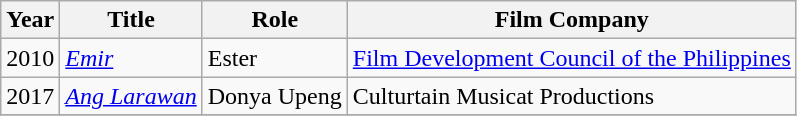<table class="wikitable">
<tr>
<th>Year</th>
<th>Title</th>
<th>Role</th>
<th>Film Company</th>
</tr>
<tr>
<td>2010</td>
<td><a href='#'><em>Emir</em></a></td>
<td>Ester</td>
<td><a href='#'>Film Development Council of the Philippines</a></td>
</tr>
<tr>
<td>2017</td>
<td><em><a href='#'>Ang Larawan</a></em></td>
<td>Donya Upeng</td>
<td>Culturtain Musicat Productions</td>
</tr>
<tr>
</tr>
</table>
